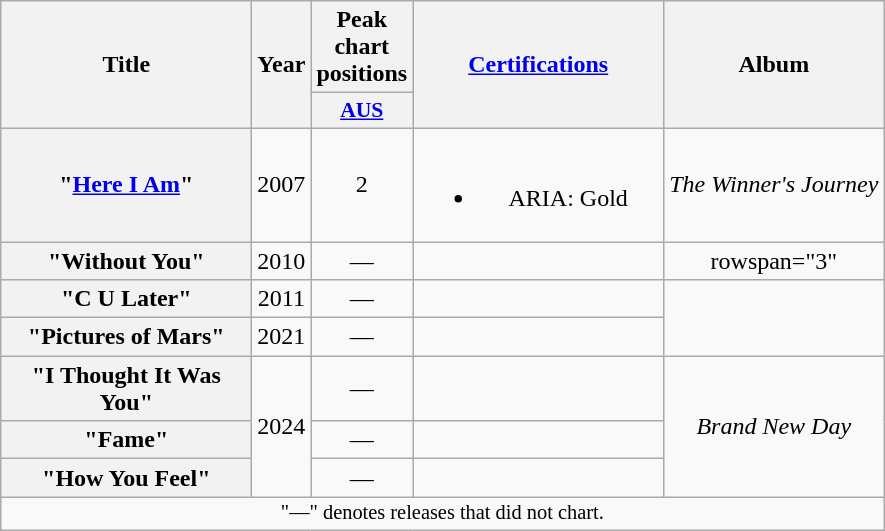<table class="wikitable plainrowheaders" style="text-align:center;">
<tr>
<th rowspan="2" style="width:10em;">Title</th>
<th rowspan="2">Year</th>
<th colspan="1">Peak chart<br>positions</th>
<th rowspan="2" style="width:10em;"><a href='#'>Certifications</a></th>
<th scope="col" rowspan="2">Album</th>
</tr>
<tr>
<th style="width:3em; font-size:90%"><a href='#'>AUS</a><br></th>
</tr>
<tr>
<th scope="row">"<a href='#'>Here I Am</a>"</th>
<td>2007</td>
<td>2</td>
<td><br><ul><li>ARIA: Gold</li></ul></td>
<td><em>The Winner's Journey</em></td>
</tr>
<tr>
<th scope="row">"Without You"</th>
<td>2010</td>
<td>—</td>
<td></td>
<td>rowspan="3" </td>
</tr>
<tr>
<th scope="row">"C U Later"</th>
<td>2011</td>
<td>—</td>
<td></td>
</tr>
<tr>
<th scope="row">"Pictures of Mars"</th>
<td>2021</td>
<td>—</td>
<td></td>
</tr>
<tr>
<th scope="row">"I Thought It Was You"</th>
<td rowspan="3">2024</td>
<td>—</td>
<td></td>
<td rowspan="3"><em>Brand New Day</em></td>
</tr>
<tr>
<th scope="row">"Fame"</th>
<td>—</td>
<td></td>
</tr>
<tr>
<th scope="row">"How You Feel"</th>
<td>—</td>
<td></td>
</tr>
<tr>
<td colspan="5" style="font-size:85%">"—" denotes releases that did not chart.</td>
</tr>
</table>
